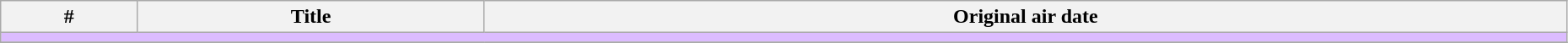<table class="wikitable" width="98%">
<tr>
<th>#</th>
<th>Title</th>
<th>Original air date</th>
</tr>
<tr>
<td colspan="150" bgcolor="#DCBCFF"></td>
</tr>
<tr>
</tr>
</table>
